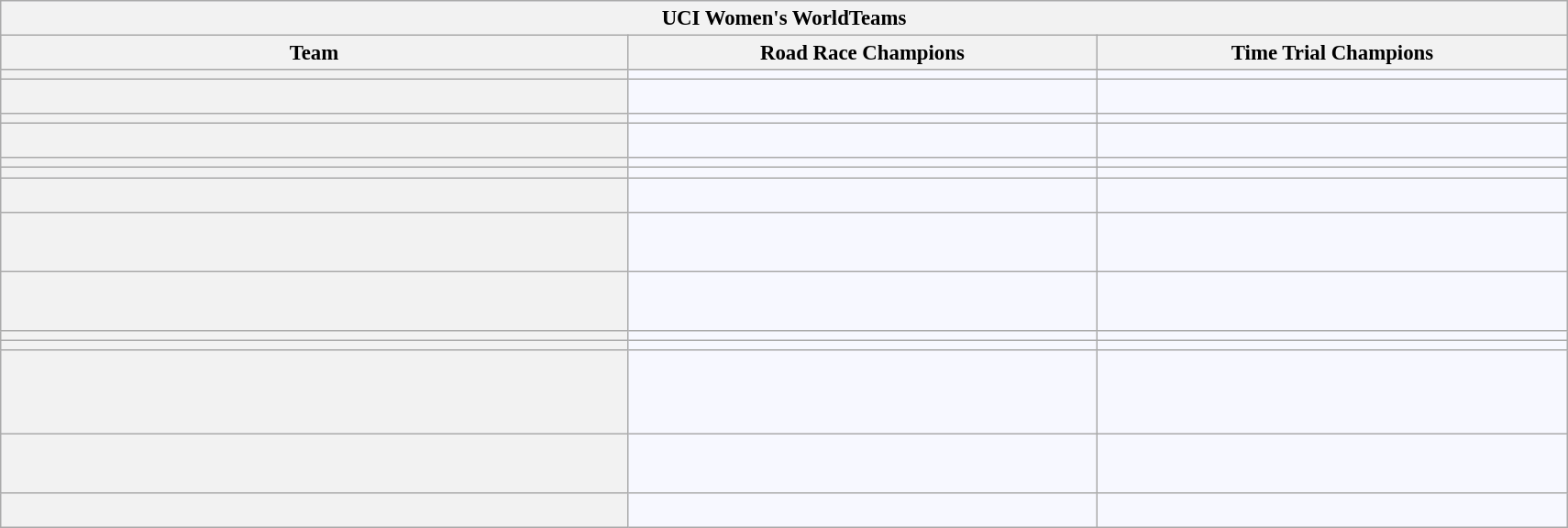<table class="wikitable sortable"  style="background:#f7f8ff; font-size:95%; border:gray solid 1px; width:75em; margin-bottom:0">
<tr>
<th scope="col" colspan="3">UCI Women's WorldTeams</th>
</tr>
<tr style="background:#ccc; text-align:center;">
<th scope="col" width="40%">Team</th>
<th scope="col" width="30%">Road Race Champions</th>
<th scope="col" width="30%">Time Trial Champions</th>
</tr>
<tr>
<th scope="row"></th>
<td></td>
<td></td>
</tr>
<tr>
<th scope="row"></th>
<td> <br> </td>
<td> </td>
</tr>
<tr>
<th scope="row"></th>
<td> </td>
<td> </td>
</tr>
<tr>
<th scope="row"></th>
<td> <br> </td>
<td> </td>
</tr>
<tr>
<th scope="row"></th>
<td> </td>
<td></td>
</tr>
<tr>
<th scope="row"></th>
<td> </td>
<td> </td>
</tr>
<tr>
<th scope="row"></th>
<td> <br> </td>
<td> </td>
</tr>
<tr>
<th scope="row"></th>
<td> <br> </td>
<td> <br> <br> </td>
</tr>
<tr>
<th scope="row"></th>
<td> </td>
<td> <br> <br> </td>
</tr>
<tr>
<th scope="row"></th>
<td> </td>
<td></td>
</tr>
<tr>
<th scope="row"></th>
<td> </td>
<td></td>
</tr>
<tr>
<th scope="row"></th>
<td> <br> </td>
<td> <br> <br> <br> </td>
</tr>
<tr>
<th scope="row"></th>
<td> <br> <br> </td>
<td> <br> </td>
</tr>
<tr>
<th scope="row"></th>
<td> </td>
<td> <br> </td>
</tr>
</table>
